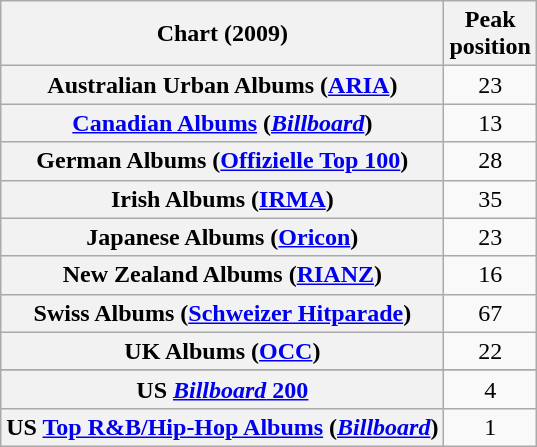<table class="wikitable sortable plainrowheaders">
<tr>
<th>Chart (2009)</th>
<th>Peak<br>position</th>
</tr>
<tr>
<th scope="row">Australian Urban Albums (<a href='#'>ARIA</a>)</th>
<td style="text-align:center;">23</td>
</tr>
<tr>
<th scope="row"><a href='#'>Canadian Albums</a> (<em><a href='#'>Billboard</a></em>)</th>
<td style="text-align:center;">13</td>
</tr>
<tr>
<th scope="row">German Albums (<a href='#'>Offizielle Top 100</a>)</th>
<td style="text-align:center;">28</td>
</tr>
<tr>
<th scope="row">Irish Albums (<a href='#'>IRMA</a>)</th>
<td style="text-align:center;">35</td>
</tr>
<tr>
<th scope="row">Japanese Albums (<a href='#'>Oricon</a>)</th>
<td style="text-align:center;">23</td>
</tr>
<tr>
<th scope="row">New Zealand Albums (<a href='#'>RIANZ</a>)</th>
<td style="text-align:center;">16</td>
</tr>
<tr>
<th scope="row">Swiss Albums (<a href='#'>Schweizer Hitparade</a>)</th>
<td style="text-align:center;">67</td>
</tr>
<tr>
<th scope="row">UK Albums (<a href='#'>OCC</a>)</th>
<td style="text-align:center;">22</td>
</tr>
<tr>
</tr>
<tr>
<th scope="row">US <a href='#'><em>Billboard</em> 200</a></th>
<td style="text-align:center;">4</td>
</tr>
<tr>
<th scope="row">US <a href='#'>Top R&B/Hip-Hop Albums</a> (<em><a href='#'>Billboard</a></em>)</th>
<td style="text-align:center;">1</td>
</tr>
</table>
